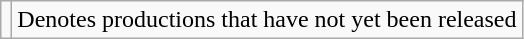<table class="wikitable">
<tr>
<td></td>
<td>Denotes productions that have not yet been released</td>
</tr>
</table>
